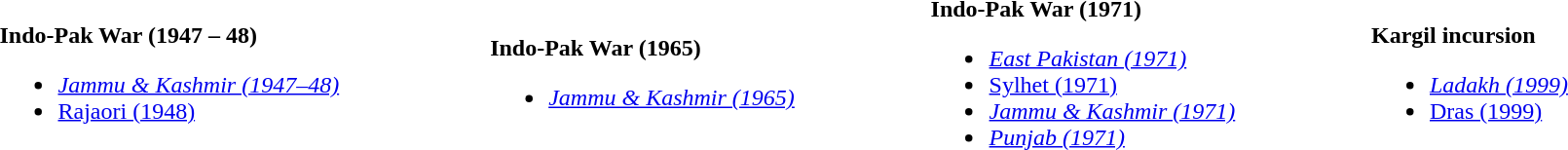<table width="90%">
<tr>
<td><br><strong>Indo-Pak War (1947 – 48)</strong><ul><li><a href='#'><em>Jammu & Kashmir (1947–48)</em></a></li><li><a href='#'>Rajaori (1948)</a></li></ul></td>
<td><br><strong>Indo-Pak War (1965)</strong><ul><li><a href='#'><em>Jammu & Kashmir (1965)</em></a></li></ul></td>
<td><br><strong>Indo-Pak War (1971)</strong><ul><li><a href='#'><em>East Pakistan (1971)</em></a></li><li><a href='#'>Sylhet (1971)</a></li><li><a href='#'><em>Jammu & Kashmir (1971)</em></a></li><li><a href='#'><em>Punjab (1971)</em></a></li></ul></td>
<td><br><strong>Kargil incursion</strong><ul><li><a href='#'><em>Ladakh (1999)</em></a></li><li><a href='#'>Dras (1999)</a></li></ul></td>
</tr>
</table>
